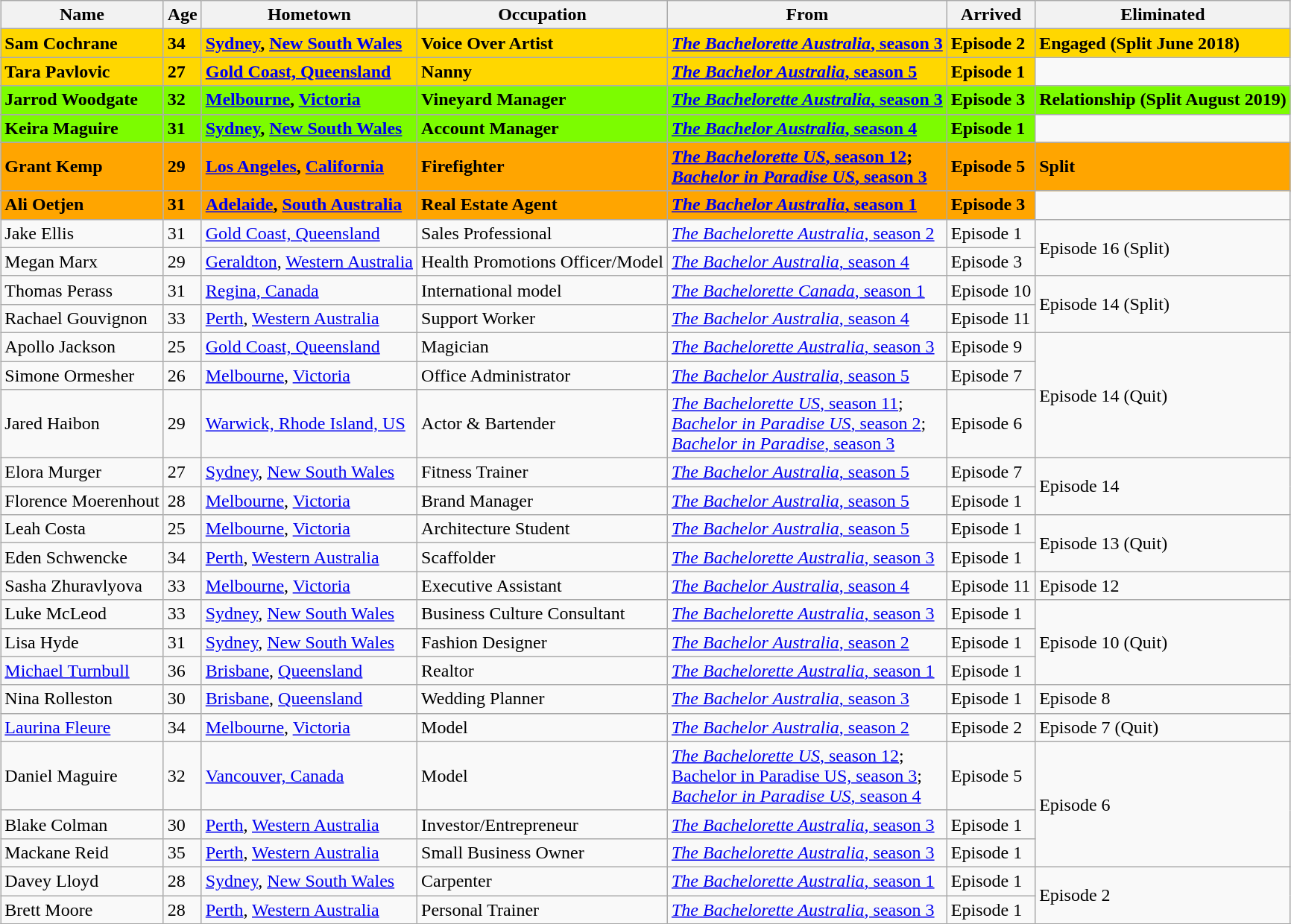<table class="wikitable sortable" style="margin:auto; text-align:left">
<tr>
<th>Name</th>
<th>Age</th>
<th>Hometown</th>
<th>Occupation</th>
<th>From</th>
<th>Arrived</th>
<th>Eliminated</th>
</tr>
<tr bgcolor="gold">
<td><strong>Sam Cochrane</strong></td>
<td><strong>34</strong></td>
<td><strong><a href='#'>Sydney</a>, <a href='#'>New South Wales</a></strong></td>
<td><strong>Voice Over Artist</strong></td>
<td><strong><a href='#'><em>The Bachelorette Australia</em>, season 3</a></strong></td>
<td><strong>Episode 2</strong></td>
<td rowspan="2"><strong>Engaged (Split June 2018)</strong></td>
</tr>
<tr>
</tr>
<tr bgcolor="gold">
<td><strong>Tara Pavlovic</strong></td>
<td><strong>27</strong></td>
<td><strong><a href='#'>Gold Coast, Queensland</a></strong></td>
<td><strong>Nanny</strong></td>
<td><strong><a href='#'><em>The Bachelor Australia</em>, season 5</a></strong></td>
<td><strong>Episode 1</strong></td>
</tr>
<tr>
</tr>
<tr bgcolor="#7CFC00">
<td><strong>Jarrod Woodgate</strong></td>
<td><strong>32</strong></td>
<td><strong><a href='#'>Melbourne</a>, <a href='#'>Victoria</a></strong></td>
<td><strong>Vineyard Manager</strong></td>
<td><strong><a href='#'><em>The Bachelorette Australia</em>, season 3</a></strong></td>
<td><strong>Episode 3</strong></td>
<td rowspan="2"><strong>Relationship (Split August 2019)</strong></td>
</tr>
<tr>
</tr>
<tr bgcolor="#7CFC00">
<td><strong>Keira Maguire</strong></td>
<td><strong>31</strong></td>
<td><strong><a href='#'>Sydney</a>, <a href='#'>New South Wales</a></strong></td>
<td><strong>Account Manager</strong></td>
<td><strong><a href='#'><em>The Bachelor Australia</em>, season 4</a></strong></td>
<td><strong>Episode 1</strong></td>
</tr>
<tr>
</tr>
<tr style="font-weight:bold;background:orange;">
<td><strong>Grant Kemp</strong></td>
<td><strong>29</strong></td>
<td><strong><a href='#'>Los Angeles</a>, <a href='#'>California</a></strong></td>
<td><strong>Firefighter</strong></td>
<td><strong><a href='#'><em>The Bachelorette US</em>, season 12</a>;<br><a href='#'><em>Bachelor in Paradise US</em>, season 3</a></strong></td>
<td><strong>Episode 5</strong></td>
<td rowspan="2"><strong>Split</strong></td>
</tr>
<tr>
</tr>
<tr style="font-weight:bold;background:orange;">
<td><strong>Ali Oetjen</strong></td>
<td><strong>31</strong></td>
<td><strong><a href='#'>Adelaide</a>, <a href='#'>South Australia</a></strong></td>
<td><strong>Real Estate Agent</strong></td>
<td><strong><a href='#'><em>The Bachelor Australia</em>, season 1</a></strong></td>
<td><strong>Episode 3</strong></td>
</tr>
<tr>
<td>Jake Ellis</td>
<td>31</td>
<td><a href='#'>Gold Coast, Queensland</a></td>
<td>Sales Professional</td>
<td><a href='#'><em>The Bachelorette Australia</em>, season 2</a></td>
<td>Episode 1</td>
<td rowspan="2">Episode 16 (Split)</td>
</tr>
<tr>
<td>Megan Marx</td>
<td>29</td>
<td><a href='#'>Geraldton</a>, <a href='#'>Western Australia</a></td>
<td>Health Promotions Officer/Model</td>
<td><a href='#'><em>The Bachelor Australia</em>, season 4</a></td>
<td>Episode 3</td>
</tr>
<tr>
<td>Thomas Perass</td>
<td>31</td>
<td><a href='#'>Regina, Canada</a></td>
<td>International model</td>
<td><a href='#'><em>The Bachelorette Canada</em>, season 1</a></td>
<td>Episode 10</td>
<td rowspan="2">Episode 14 (Split)</td>
</tr>
<tr>
<td>Rachael Gouvignon</td>
<td>33</td>
<td><a href='#'>Perth</a>, <a href='#'>Western Australia</a></td>
<td>Support Worker</td>
<td><a href='#'><em>The Bachelor Australia</em>, season 4</a></td>
<td>Episode 11</td>
</tr>
<tr>
<td>Apollo Jackson</td>
<td>25</td>
<td><a href='#'>Gold Coast, Queensland</a></td>
<td>Magician</td>
<td><a href='#'><em>The Bachelorette Australia</em>, season 3</a></td>
<td>Episode 9</td>
<td rowspan="3">Episode 14 (Quit)</td>
</tr>
<tr>
<td>Simone Ormesher</td>
<td>26</td>
<td><a href='#'>Melbourne</a>, <a href='#'>Victoria</a></td>
<td>Office Administrator</td>
<td><a href='#'><em>The Bachelor Australia</em>, season 5</a></td>
<td>Episode 7</td>
</tr>
<tr>
<td>Jared Haibon</td>
<td>29</td>
<td><a href='#'>Warwick, Rhode Island, US</a></td>
<td>Actor & Bartender</td>
<td><a href='#'><em>The Bachelorette US</em>, season 11</a>;<br><a href='#'><em>Bachelor in Paradise US</em>, season 2</a>;<br><a href='#'><em>Bachelor in Paradise</em>, season 3</a></td>
<td>Episode 6</td>
</tr>
<tr>
<td>Elora Murger</td>
<td>27</td>
<td><a href='#'>Sydney</a>, <a href='#'>New South Wales</a></td>
<td>Fitness Trainer</td>
<td><a href='#'><em>The Bachelor Australia</em>, season 5</a></td>
<td>Episode 7</td>
<td rowspan="2">Episode 14</td>
</tr>
<tr>
<td>Florence Moerenhout</td>
<td>28</td>
<td><a href='#'>Melbourne</a>, <a href='#'>Victoria</a></td>
<td>Brand Manager</td>
<td><a href='#'><em>The Bachelor Australia</em>, season 5</a></td>
<td>Episode 1</td>
</tr>
<tr>
<td>Leah Costa</td>
<td>25</td>
<td><a href='#'>Melbourne</a>, <a href='#'>Victoria</a></td>
<td>Architecture Student</td>
<td><a href='#'><em>The Bachelor Australia</em>, season 5</a></td>
<td>Episode 1</td>
<td rowspan="2">Episode 13 (Quit)</td>
</tr>
<tr>
<td>Eden Schwencke</td>
<td>34</td>
<td><a href='#'>Perth</a>, <a href='#'>Western Australia</a></td>
<td>Scaffolder</td>
<td><a href='#'><em>The Bachelorette Australia</em>, season 3</a></td>
<td>Episode 1</td>
</tr>
<tr>
<td>Sasha Zhuravlyova</td>
<td>33</td>
<td><a href='#'>Melbourne</a>, <a href='#'>Victoria</a></td>
<td>Executive Assistant</td>
<td><a href='#'><em>The Bachelor Australia</em>, season 4</a></td>
<td>Episode 11</td>
<td>Episode 12</td>
</tr>
<tr>
<td>Luke McLeod</td>
<td>33</td>
<td><a href='#'>Sydney</a>, <a href='#'>New South Wales</a></td>
<td>Business Culture Consultant</td>
<td><a href='#'><em>The Bachelorette Australia</em>, season 3</a></td>
<td>Episode 1</td>
<td rowspan="3">Episode 10 (Quit)</td>
</tr>
<tr>
<td>Lisa Hyde</td>
<td>31</td>
<td><a href='#'>Sydney</a>, <a href='#'>New South Wales</a></td>
<td>Fashion Designer</td>
<td><a href='#'><em>The Bachelor Australia</em>, season 2</a></td>
<td>Episode 1</td>
</tr>
<tr>
<td><a href='#'>Michael Turnbull</a></td>
<td>36</td>
<td><a href='#'>Brisbane</a>, <a href='#'>Queensland</a></td>
<td>Realtor</td>
<td><a href='#'><em>The Bachelorette Australia</em>, season 1</a></td>
<td>Episode 1</td>
</tr>
<tr>
<td>Nina Rolleston</td>
<td>30</td>
<td><a href='#'>Brisbane</a>, <a href='#'>Queensland</a></td>
<td>Wedding Planner</td>
<td><a href='#'><em>The Bachelor Australia</em>, season 3</a></td>
<td>Episode 1</td>
<td>Episode 8</td>
</tr>
<tr>
<td><a href='#'>Laurina Fleure</a></td>
<td>34</td>
<td><a href='#'>Melbourne</a>, <a href='#'>Victoria</a></td>
<td>Model</td>
<td><a href='#'><em>The Bachelor Australia</em>, season 2</a></td>
<td>Episode 2</td>
<td>Episode 7 (Quit)</td>
</tr>
<tr>
<td>Daniel Maguire</td>
<td>32</td>
<td><a href='#'>Vancouver, Canada</a></td>
<td>Model</td>
<td><a href='#'><em>The Bachelorette US</em>, season 12</a>;<br><a href='#'>Bachelor in Paradise US, season 3</a>;<br><a href='#'><em>Bachelor in Paradise US</em>, season 4</a></td>
<td>Episode 5</td>
<td rowspan="3">Episode 6</td>
</tr>
<tr>
<td>Blake Colman</td>
<td>30</td>
<td><a href='#'>Perth</a>, <a href='#'>Western Australia</a></td>
<td>Investor/Entrepreneur</td>
<td><a href='#'><em>The Bachelorette Australia</em>, season 3</a></td>
<td>Episode 1</td>
</tr>
<tr>
<td>Mackane Reid</td>
<td>35</td>
<td><a href='#'>Perth</a>, <a href='#'>Western Australia</a></td>
<td>Small Business Owner</td>
<td><a href='#'><em>The Bachelorette Australia</em>, season 3</a></td>
<td>Episode 1</td>
</tr>
<tr>
<td>Davey Lloyd</td>
<td>28</td>
<td><a href='#'>Sydney</a>, <a href='#'>New South Wales</a></td>
<td>Carpenter</td>
<td><a href='#'><em>The Bachelorette Australia</em>, season 1</a></td>
<td>Episode 1</td>
<td rowspan="2">Episode 2</td>
</tr>
<tr>
<td>Brett Moore</td>
<td>28</td>
<td><a href='#'>Perth</a>, <a href='#'>Western Australia</a></td>
<td>Personal Trainer</td>
<td><a href='#'><em>The Bachelorette Australia</em>, season 3</a></td>
<td>Episode 1</td>
</tr>
<tr>
</tr>
</table>
